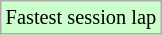<table class="wikitable" style="font-size: 85%;">
<tr style="background:#ccffcc;">
<td>Fastest session lap</td>
</tr>
</table>
